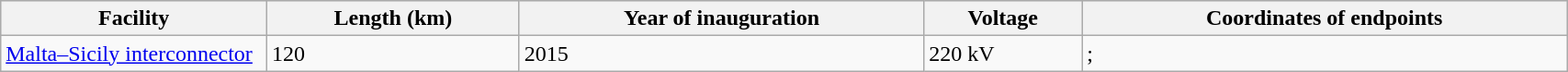<table class="wikitable sortable" width="90%">
<tr bgcolor="#dfdfdf">
<th width="17%">Facility</th>
<th>Length (km)</th>
<th>Year of inauguration</th>
<th>Voltage</th>
<th>Coordinates of endpoints</th>
</tr>
<tr>
<td><a href='#'>Malta–Sicily interconnector</a></td>
<td>120</td>
<td>2015</td>
<td>220 kV</td>
<td> ; </td>
</tr>
</table>
